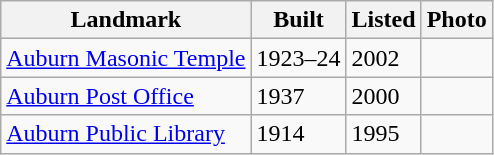<table class="wikitable">
<tr>
<th>Landmark</th>
<th>Built</th>
<th>Listed</th>
<th>Photo</th>
</tr>
<tr>
<td><a href='#'>Auburn Masonic Temple</a></td>
<td>1923–24</td>
<td>2002</td>
<td></td>
</tr>
<tr>
<td><a href='#'>Auburn Post Office</a></td>
<td>1937</td>
<td>2000</td>
<td></td>
</tr>
<tr>
<td><a href='#'>Auburn Public Library</a></td>
<td>1914</td>
<td>1995</td>
<td></td>
</tr>
</table>
